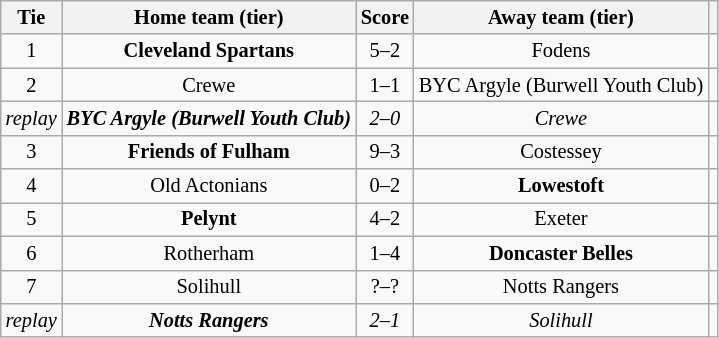<table class="wikitable" style="text-align:center; font-size:85%">
<tr>
<th>Tie</th>
<th>Home team (tier)</th>
<th>Score</th>
<th>Away team (tier)</th>
<th></th>
</tr>
<tr>
<td align="center">1</td>
<td><strong>Cleveland Spartans</strong></td>
<td align="center">5–2</td>
<td>Fodens</td>
<td></td>
</tr>
<tr>
<td align="center">2</td>
<td>Crewe</td>
<td align="center">1–1 </td>
<td>BYC Argyle (Burwell Youth Club)</td>
<td></td>
</tr>
<tr>
<td align="center"><em>replay</em></td>
<td><strong><em>BYC Argyle (Burwell Youth Club)</em></strong></td>
<td align="center"><em>2–0</em></td>
<td><em>Crewe</em></td>
<td></td>
</tr>
<tr>
<td align="center">3</td>
<td><strong>Friends of Fulham</strong></td>
<td align="center">9–3</td>
<td>Costessey</td>
<td></td>
</tr>
<tr>
<td align="center">4</td>
<td>Old Actonians</td>
<td align="center">0–2</td>
<td><strong>Lowestoft</strong></td>
<td></td>
</tr>
<tr>
<td align="center">5</td>
<td><strong>Pelynt</strong></td>
<td align="center">4–2</td>
<td>Exeter</td>
<td></td>
</tr>
<tr>
<td align="center">6</td>
<td>Rotherham</td>
<td align="center">1–4</td>
<td><strong>Doncaster Belles</strong></td>
<td></td>
</tr>
<tr>
<td align="center">7</td>
<td>Solihull</td>
<td align="center">?–? </td>
<td>Notts Rangers</td>
<td></td>
</tr>
<tr>
<td align="center"><em>replay</em></td>
<td><strong><em>Notts Rangers</em></strong></td>
<td align="center"><em>2–1</em></td>
<td><em>Solihull</em></td>
<td></td>
</tr>
</table>
